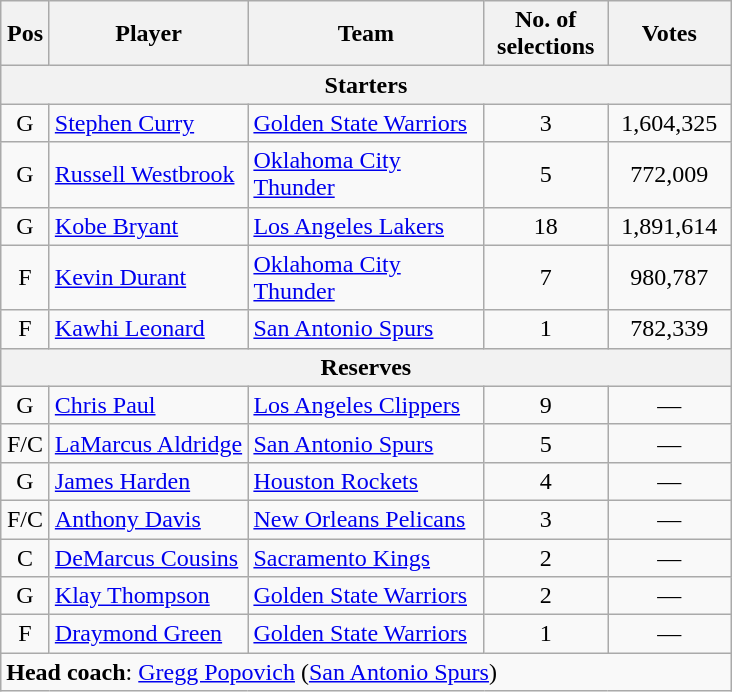<table class="wikitable" style="text-align:center">
<tr>
<th scope="col" width="25px">Pos</th>
<th scope="col" width="125px">Player</th>
<th scope="col" width="150px">Team</th>
<th scope="col" width="75px">No. of selections</th>
<th scope="col" width="75px">Votes</th>
</tr>
<tr>
<th scope="col" colspan="5">Starters</th>
</tr>
<tr>
<td>G</td>
<td style="text-align:left"><a href='#'>Stephen Curry</a></td>
<td style="text-align:left"><a href='#'>Golden State Warriors</a></td>
<td>3</td>
<td>1,604,325</td>
</tr>
<tr>
<td>G</td>
<td style="text-align:left"><a href='#'>Russell Westbrook</a></td>
<td style="text-align:left"><a href='#'>Oklahoma City Thunder</a></td>
<td>5</td>
<td>772,009</td>
</tr>
<tr>
<td>G</td>
<td style="text-align:left"><a href='#'>Kobe Bryant</a></td>
<td style="text-align:left"><a href='#'>Los Angeles Lakers</a></td>
<td>18</td>
<td>1,891,614</td>
</tr>
<tr>
<td>F</td>
<td style="text-align:left"><a href='#'>Kevin Durant</a></td>
<td style="text-align:left"><a href='#'>Oklahoma City Thunder</a></td>
<td>7</td>
<td>980,787</td>
</tr>
<tr>
<td>F</td>
<td style="text-align:left"><a href='#'>Kawhi Leonard</a></td>
<td style="text-align:left"><a href='#'>San Antonio Spurs</a></td>
<td>1</td>
<td>782,339</td>
</tr>
<tr>
<th scope="col" colspan="5">Reserves</th>
</tr>
<tr>
<td>G</td>
<td style="text-align:left"><a href='#'>Chris Paul</a></td>
<td style="text-align:left"><a href='#'>Los Angeles Clippers</a></td>
<td>9</td>
<td>—</td>
</tr>
<tr>
<td>F/C</td>
<td style="text-align:left"><a href='#'>LaMarcus Aldridge</a></td>
<td style="text-align:left"><a href='#'>San Antonio Spurs</a></td>
<td>5</td>
<td>—</td>
</tr>
<tr>
<td>G</td>
<td style="text-align:left"><a href='#'>James Harden</a></td>
<td style="text-align:left"><a href='#'>Houston Rockets</a></td>
<td>4</td>
<td>—</td>
</tr>
<tr>
<td>F/C</td>
<td style="text-align:left"><a href='#'>Anthony Davis</a></td>
<td style="text-align:left"><a href='#'>New Orleans Pelicans</a></td>
<td>3</td>
<td>—</td>
</tr>
<tr>
<td>C</td>
<td style="text-align:left"><a href='#'>DeMarcus Cousins</a></td>
<td style="text-align:left"><a href='#'>Sacramento Kings</a></td>
<td>2</td>
<td>—</td>
</tr>
<tr>
<td>G</td>
<td style="text-align:left"><a href='#'>Klay Thompson</a></td>
<td style="text-align:left"><a href='#'>Golden State Warriors</a></td>
<td>2</td>
<td>—</td>
</tr>
<tr>
<td>F</td>
<td style="text-align:left"><a href='#'>Draymond Green</a></td>
<td style="text-align:left"><a href='#'>Golden State Warriors</a></td>
<td>1</td>
<td>—</td>
</tr>
<tr>
<td style="text-align:left" colspan="5"><strong>Head coach</strong>: <a href='#'>Gregg Popovich</a> (<a href='#'>San Antonio Spurs</a>)</td>
</tr>
</table>
